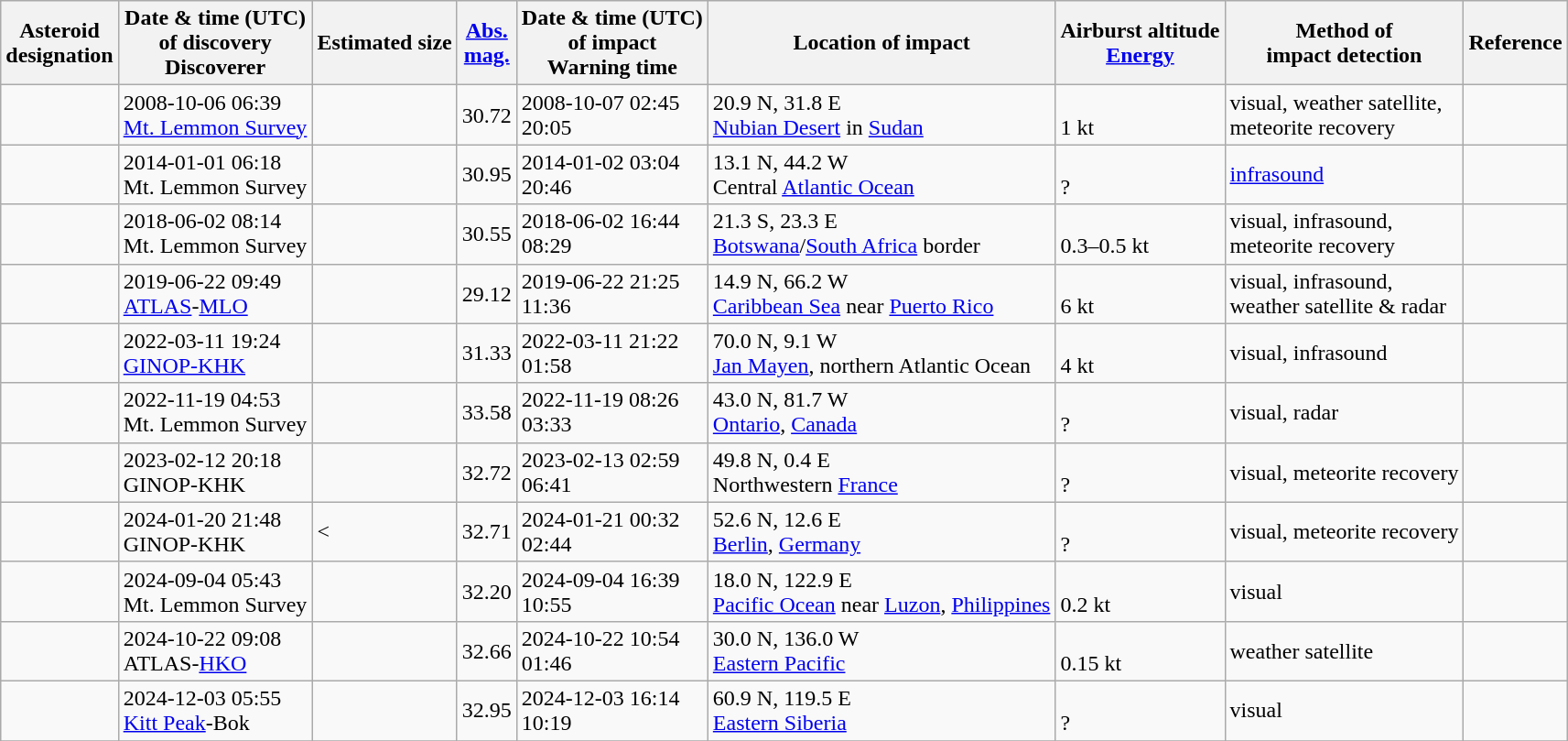<table class="wikitable">
<tr>
<th>Asteroid <br>designation</th>
<th>Date & time (UTC)<br>of discovery<br>Discoverer</th>
<th>Estimated size</th>
<th><a href='#'>Abs.<br>mag.</a></th>
<th>Date & time (UTC)<br>of impact<br>Warning time</th>
<th>Location of impact</th>
<th>Airburst altitude<br><a href='#'>Energy</a></th>
<th>Method of<br>impact detection</th>
<th>Reference</th>
</tr>
<tr>
<td></td>
<td>2008-10-06 06:39<br><a href='#'>Mt. Lemmon Survey</a></td>
<td></td>
<td>30.72</td>
<td>2008-10-07 02:45<br>20:05</td>
<td>20.9 N, 31.8 E<br><a href='#'>Nubian Desert</a> in <a href='#'>Sudan</a></td>
<td><br>1 kt</td>
<td>visual, weather satellite,<br>meteorite recovery</td>
<td></td>
</tr>
<tr>
<td></td>
<td>2014-01-01 06:18<br>Mt. Lemmon Survey</td>
<td></td>
<td>30.95</td>
<td>2014-01-02 03:04<br>20:46</td>
<td>13.1 N, 44.2 W<br>Central <a href='#'>Atlantic Ocean</a></td>
<td><br>?</td>
<td><a href='#'>infrasound</a></td>
<td></td>
</tr>
<tr>
<td></td>
<td>2018-06-02 08:14<br>Mt. Lemmon Survey</td>
<td></td>
<td>30.55</td>
<td>2018-06-02 16:44<br>08:29</td>
<td>21.3 S, 23.3 E<br><a href='#'>Botswana</a>/<a href='#'>South Africa</a> border</td>
<td><br>0.3–0.5 kt</td>
<td>visual, infrasound,<br>meteorite recovery</td>
<td></td>
</tr>
<tr>
<td></td>
<td>2019-06-22 09:49<br><a href='#'>ATLAS</a>-<a href='#'>MLO</a></td>
<td></td>
<td>29.12</td>
<td>2019-06-22 21:25<br>11:36</td>
<td>14.9 N, 66.2 W<br><a href='#'>Caribbean Sea</a> near <a href='#'>Puerto Rico</a></td>
<td><br>6 kt</td>
<td>visual, infrasound,<br>weather satellite & radar</td>
<td></td>
</tr>
<tr>
<td></td>
<td>2022-03-11 19:24<br><a href='#'>GINOP-KHK</a></td>
<td></td>
<td>31.33</td>
<td>2022-03-11 21:22<br>01:58</td>
<td>70.0 N, 9.1 W<br><a href='#'>Jan Mayen</a>, northern Atlantic Ocean</td>
<td><br>4 kt</td>
<td>visual, infrasound</td>
<td></td>
</tr>
<tr>
<td></td>
<td>2022-11-19 04:53<br>Mt. Lemmon Survey</td>
<td></td>
<td>33.58</td>
<td>2022-11-19 08:26<br>03:33</td>
<td>43.0 N, 81.7 W<br><a href='#'>Ontario</a>, <a href='#'>Canada</a></td>
<td><br>?</td>
<td>visual, radar</td>
<td></td>
</tr>
<tr>
<td></td>
<td>2023-02-12 20:18<br>GINOP-KHK</td>
<td></td>
<td>32.72</td>
<td>2023-02-13 02:59<br>06:41</td>
<td>49.8 N, 0.4 E<br>Northwestern <a href='#'>France</a></td>
<td><br>?</td>
<td>visual, meteorite recovery</td>
<td></td>
</tr>
<tr>
<td></td>
<td>2024-01-20 21:48<br>GINOP-KHK</td>
<td><</td>
<td>32.71</td>
<td>2024-01-21 00:32<br>02:44</td>
<td>52.6 N, 12.6 E<br><a href='#'>Berlin</a>, <a href='#'>Germany</a></td>
<td><br>?</td>
<td>visual, meteorite recovery</td>
<td></td>
</tr>
<tr>
<td></td>
<td>2024-09-04 05:43<br>Mt. Lemmon Survey</td>
<td></td>
<td>32.20</td>
<td>2024-09-04 16:39<br>10:55</td>
<td>18.0 N, 122.9 E<br><a href='#'>Pacific Ocean</a> near <a href='#'>Luzon</a>, <a href='#'>Philippines</a></td>
<td><br>0.2 kt</td>
<td>visual</td>
<td></td>
</tr>
<tr>
<td></td>
<td>2024-10-22 09:08<br>ATLAS-<a href='#'>HKO</a></td>
<td></td>
<td>32.66</td>
<td>2024-10-22 10:54<br>01:46</td>
<td>30.0 N, 136.0 W<br><a href='#'>Eastern Pacific</a></td>
<td><br>0.15 kt</td>
<td>weather satellite</td>
<td></td>
</tr>
<tr>
<td></td>
<td>2024-12-03 05:55<br><a href='#'>Kitt Peak</a>-Bok</td>
<td></td>
<td>32.95</td>
<td>2024-12-03 16:14<br>10:19</td>
<td>60.9 N, 119.5 E<br><a href='#'>Eastern Siberia</a></td>
<td><br>?</td>
<td>visual</td>
<td></td>
</tr>
<tr>
</tr>
</table>
